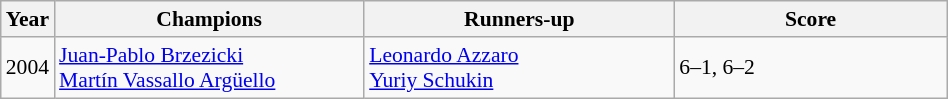<table class="wikitable" style="font-size:90%">
<tr>
<th>Year</th>
<th width="200">Champions</th>
<th width="200">Runners-up</th>
<th width="175">Score</th>
</tr>
<tr>
<td>2004</td>
<td> <a href='#'>Juan-Pablo Brzezicki</a><br> <a href='#'>Martín Vassallo Argüello</a></td>
<td> <a href='#'>Leonardo Azzaro</a><br> <a href='#'>Yuriy Schukin</a></td>
<td>6–1, 6–2</td>
</tr>
</table>
